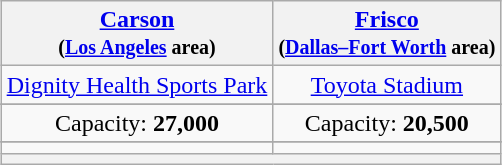<table class="wikitable" style="margin:1em auto; text-align:center;">
<tr>
<th><a href='#'>Carson</a><br><small> (<a href='#'>Los Angeles</a> area)</small></th>
<th><a href='#'>Frisco</a><br><small> (<a href='#'>Dallas–Fort Worth</a> area)</small></th>
</tr>
<tr>
<td><a href='#'>Dignity Health Sports Park</a></td>
<td><a href='#'>Toyota Stadium</a></td>
</tr>
<tr>
</tr>
<tr>
<td>Capacity: <strong>27,000</strong></td>
<td>Capacity: <strong>20,500</strong></td>
</tr>
<tr>
</tr>
<tr>
<td></td>
<td></td>
</tr>
<tr>
<th colspan=2><div></div></th>
</tr>
</table>
